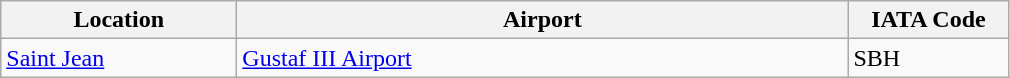<table class="wikitable">
<tr>
<th scope="col" style="width:150px;"><strong>Location</strong></th>
<th scope="col" style="width:400px;"><strong>Airport</strong></th>
<th scope="col" style="width:100px;"><strong>IATA Code</strong></th>
</tr>
<tr>
<td><a href='#'>Saint Jean</a></td>
<td><a href='#'>Gustaf III Airport</a></td>
<td>SBH</td>
</tr>
</table>
